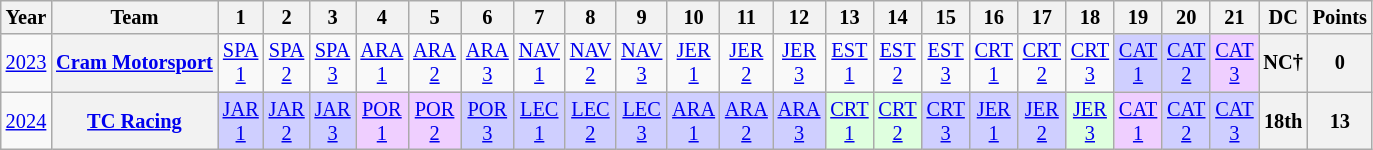<table class="wikitable" style="text-align:center; font-size:85%">
<tr>
<th>Year</th>
<th>Team</th>
<th>1</th>
<th>2</th>
<th>3</th>
<th>4</th>
<th>5</th>
<th>6</th>
<th>7</th>
<th>8</th>
<th>9</th>
<th>10</th>
<th>11</th>
<th>12</th>
<th>13</th>
<th>14</th>
<th>15</th>
<th>16</th>
<th>17</th>
<th>18</th>
<th>19</th>
<th>20</th>
<th>21</th>
<th>DC</th>
<th>Points</th>
</tr>
<tr>
<td><a href='#'>2023</a></td>
<th nowrap><a href='#'>Cram Motorsport</a></th>
<td style="background:#;"><a href='#'>SPA<br>1</a><br></td>
<td style="background:#;"><a href='#'>SPA<br>2</a><br></td>
<td style="background:#;"><a href='#'>SPA<br>3</a><br></td>
<td style="background:#;"><a href='#'>ARA<br>1</a><br></td>
<td style="background:#;"><a href='#'>ARA<br>2</a><br></td>
<td style="background:#;"><a href='#'>ARA<br>3</a><br></td>
<td style="background:#;"><a href='#'>NAV<br>1</a><br></td>
<td style="background:#;"><a href='#'>NAV<br>2</a><br></td>
<td style="background:#;"><a href='#'>NAV<br>3</a><br></td>
<td style="background:#;"><a href='#'>JER<br>1</a><br></td>
<td style="background:#;"><a href='#'>JER<br>2</a><br></td>
<td style="background:#;"><a href='#'>JER<br>3</a><br></td>
<td style="background:#;"><a href='#'>EST<br>1</a><br></td>
<td style="background:#;"><a href='#'>EST<br>2</a><br></td>
<td style="background:#;"><a href='#'>EST<br>3</a><br></td>
<td style="background:#;"><a href='#'>CRT<br>1</a><br></td>
<td style="background:#;"><a href='#'>CRT<br>2</a><br></td>
<td style="background:#;"><a href='#'>CRT<br>3</a><br></td>
<td style="background:#CFCFFF;"><a href='#'>CAT<br>1</a><br></td>
<td style="background:#CFCFFF;"><a href='#'>CAT<br>2</a><br></td>
<td style="background:#EFCFFF;"><a href='#'>CAT<br>3</a><br></td>
<th>NC†</th>
<th>0</th>
</tr>
<tr>
<td><a href='#'>2024</a></td>
<th nowrap><a href='#'>TC Racing</a></th>
<td style="background:#cfcfff"><a href='#'>JAR<br>1</a><br></td>
<td style="background:#cfcfff"><a href='#'>JAR<br>2</a><br></td>
<td style="background:#cfcfff"><a href='#'>JAR<br>3</a><br></td>
<td style="background:#efcfff"><a href='#'>POR<br>1</a><br></td>
<td style="background:#efcfff"><a href='#'>POR<br>2</a><br></td>
<td style="background:#cfcfff"><a href='#'>POR<br>3</a><br></td>
<td style="background:#cfcfff"><a href='#'>LEC<br>1</a><br></td>
<td style="background:#cfcfff"><a href='#'>LEC<br>2</a><br></td>
<td style="background:#cfcfff"><a href='#'>LEC<br>3</a><br></td>
<td style="background:#cfcfff"><a href='#'>ARA<br>1</a><br></td>
<td style="background:#cfcfff"><a href='#'>ARA<br>2</a><br></td>
<td style="background:#cfcfff"><a href='#'>ARA<br>3</a><br></td>
<td style="background:#dfffdf"><a href='#'>CRT<br>1</a><br></td>
<td style="background:#dfffdf"><a href='#'>CRT<br>2</a><br></td>
<td style="background:#cfcfff"><a href='#'>CRT<br>3</a><br></td>
<td style="background:#cfcfff"><a href='#'>JER<br>1</a><br></td>
<td style="background:#cfcfff"><a href='#'>JER<br>2</a><br></td>
<td style="background:#dfffdf"><a href='#'>JER<br>3</a><br></td>
<td style="background:#efcfff"><a href='#'>CAT<br>1</a><br></td>
<td style="background:#cfcfff"><a href='#'>CAT<br>2</a><br></td>
<td style="background:#cfcfff"><a href='#'>CAT<br>3</a><br></td>
<th>18th</th>
<th>13</th>
</tr>
</table>
